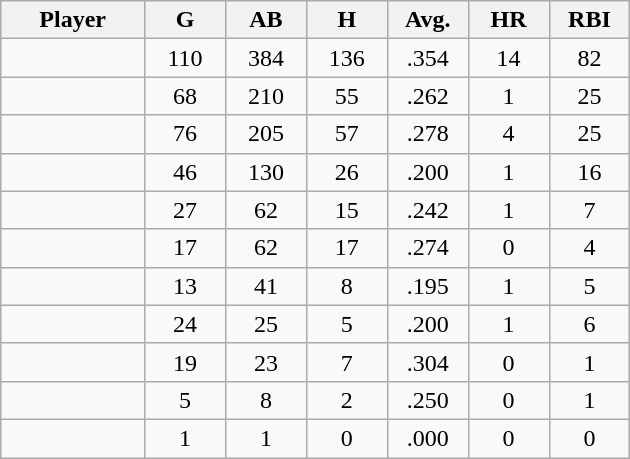<table class="wikitable sortable">
<tr>
<th bgcolor="#DDDDFF" width="16%">Player</th>
<th bgcolor="#DDDDFF" width="9%">G</th>
<th bgcolor="#DDDDFF" width="9%">AB</th>
<th bgcolor="#DDDDFF" width="9%">H</th>
<th bgcolor="#DDDDFF" width="9%">Avg.</th>
<th bgcolor="#DDDDFF" width="9%">HR</th>
<th bgcolor="#DDDDFF" width="9%">RBI</th>
</tr>
<tr align="center">
<td></td>
<td>110</td>
<td>384</td>
<td>136</td>
<td>.354</td>
<td>14</td>
<td>82</td>
</tr>
<tr align="center">
<td></td>
<td>68</td>
<td>210</td>
<td>55</td>
<td>.262</td>
<td>1</td>
<td>25</td>
</tr>
<tr align="center">
<td></td>
<td>76</td>
<td>205</td>
<td>57</td>
<td>.278</td>
<td>4</td>
<td>25</td>
</tr>
<tr align="center">
<td></td>
<td>46</td>
<td>130</td>
<td>26</td>
<td>.200</td>
<td>1</td>
<td>16</td>
</tr>
<tr align="center">
<td></td>
<td>27</td>
<td>62</td>
<td>15</td>
<td>.242</td>
<td>1</td>
<td>7</td>
</tr>
<tr align="center">
<td></td>
<td>17</td>
<td>62</td>
<td>17</td>
<td>.274</td>
<td>0</td>
<td>4</td>
</tr>
<tr align="center">
<td></td>
<td>13</td>
<td>41</td>
<td>8</td>
<td>.195</td>
<td>1</td>
<td>5</td>
</tr>
<tr align="center">
<td></td>
<td>24</td>
<td>25</td>
<td>5</td>
<td>.200</td>
<td>1</td>
<td>6</td>
</tr>
<tr align="center">
<td></td>
<td>19</td>
<td>23</td>
<td>7</td>
<td>.304</td>
<td>0</td>
<td>1</td>
</tr>
<tr align="center">
<td></td>
<td>5</td>
<td>8</td>
<td>2</td>
<td>.250</td>
<td>0</td>
<td>1</td>
</tr>
<tr align="center">
<td></td>
<td>1</td>
<td>1</td>
<td>0</td>
<td>.000</td>
<td>0</td>
<td>0</td>
</tr>
</table>
